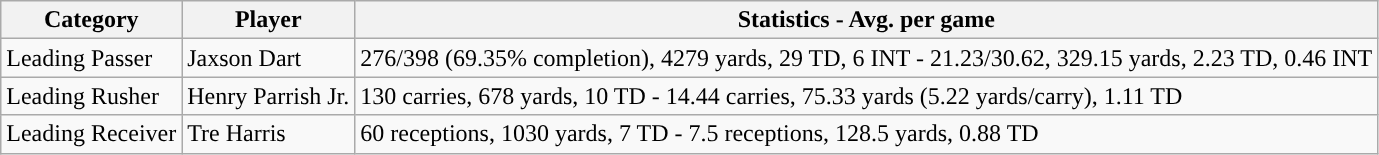<table class="wikitable" style="float: left;">
<tr>
<th>Category</th>
<th>Player</th>
<th>Statistics - Avg. per game</th>
</tr>
<tr>
<td>Leading Passer</td>
<td>Jaxson Dart</td>
<td>276/398 (69.35% completion), 4279 yards, 29 TD, 6 INT - 21.23/30.62, 329.15 yards, 2.23 TD, 0.46 INT</td>
</tr>
<tr>
<td>Leading Rusher</td>
<td>Henry Parrish Jr.</td>
<td>130 carries, 678 yards, 10 TD - 14.44 carries, 75.33 yards (5.22 yards/carry), 1.11 TD</td>
</tr>
<tr>
<td>Leading Receiver</td>
<td>Tre Harris</td>
<td>60 receptions, 1030 yards, 7 TD - 7.5 receptions, 128.5 yards, 0.88 TD</td>
</tr>
</table>
